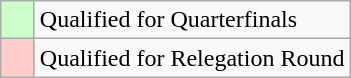<table class="wikitable">
<tr>
<td style="width: 15px; background: #CFC;"></td>
<td>Qualified for Quarterfinals</td>
</tr>
<tr>
<td style="width: 15px; background: #FCC;"></td>
<td>Qualified for Relegation Round</td>
</tr>
</table>
